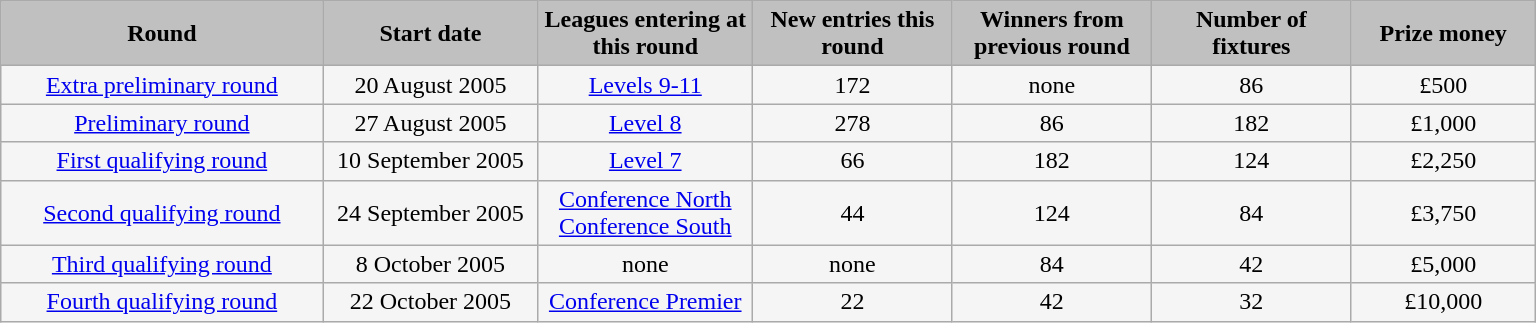<table class="wikitable" style="width: 1024px; background:WhiteSmoke; text-align:center">
<tr>
<th scope="col" style="width: 21.00%; background:silver;">Round</th>
<th scope="col" style="width: 14.00%; background:silver;">Start date</th>
<th scope="col" style="width: 14.00%; background:silver;">Leagues entering at this round</th>
<th scope="col" style="width: 13.00%; background:silver;">New entries this round</th>
<th scope="col" style="width: 13.00%; background:silver;">Winners from previous round</th>
<th scope="col" style="width: 13.00%; background:silver;">Number of fixtures</th>
<th scope="col" style="width: 12.00%; background:silver;">Prize money</th>
</tr>
<tr>
<td><a href='#'>Extra preliminary round</a></td>
<td>20 August 2005</td>
<td><a href='#'>Levels 9-11</a></td>
<td>172</td>
<td>none</td>
<td>86</td>
<td>£500</td>
</tr>
<tr>
<td><a href='#'>Preliminary round</a></td>
<td>27 August 2005</td>
<td><a href='#'>Level 8</a></td>
<td>278</td>
<td>86</td>
<td>182</td>
<td>£1,000</td>
</tr>
<tr>
<td><a href='#'>First qualifying round</a></td>
<td>10 September 2005</td>
<td><a href='#'>Level 7</a></td>
<td>66</td>
<td>182</td>
<td>124</td>
<td>£2,250</td>
</tr>
<tr>
<td><a href='#'>Second qualifying round</a></td>
<td>24 September 2005</td>
<td><a href='#'>Conference North<br>Conference South</a></td>
<td>44</td>
<td>124</td>
<td>84</td>
<td>£3,750</td>
</tr>
<tr>
<td><a href='#'>Third qualifying round</a></td>
<td>8 October 2005</td>
<td>none</td>
<td>none</td>
<td>84</td>
<td>42</td>
<td>£5,000</td>
</tr>
<tr>
<td><a href='#'>Fourth qualifying round</a></td>
<td>22 October 2005</td>
<td><a href='#'>Conference Premier</a></td>
<td>22</td>
<td>42</td>
<td>32</td>
<td>£10,000</td>
</tr>
</table>
